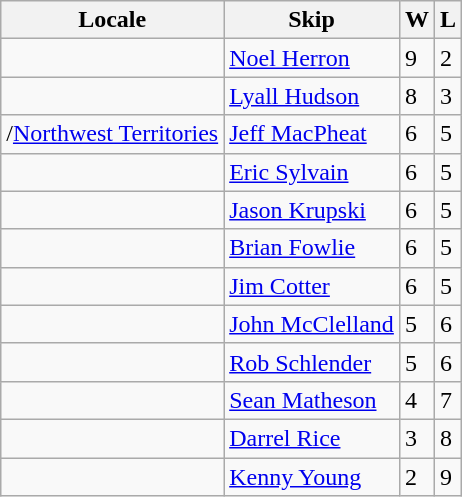<table class="wikitable" border="1">
<tr>
<th>Locale</th>
<th>Skip</th>
<th>W</th>
<th>L</th>
</tr>
<tr>
<td></td>
<td><a href='#'>Noel Herron</a></td>
<td>9</td>
<td>2</td>
</tr>
<tr>
<td></td>
<td><a href='#'>Lyall Hudson</a></td>
<td>8</td>
<td>3</td>
</tr>
<tr>
<td>/<a href='#'>Northwest Territories</a></td>
<td><a href='#'>Jeff MacPheat</a></td>
<td>6</td>
<td>5</td>
</tr>
<tr>
<td></td>
<td><a href='#'>Eric Sylvain</a></td>
<td>6</td>
<td>5</td>
</tr>
<tr>
<td></td>
<td><a href='#'>Jason Krupski</a></td>
<td>6</td>
<td>5</td>
</tr>
<tr>
<td></td>
<td><a href='#'>Brian Fowlie</a></td>
<td>6</td>
<td>5</td>
</tr>
<tr>
<td></td>
<td><a href='#'>Jim Cotter</a></td>
<td>6</td>
<td>5</td>
</tr>
<tr>
<td></td>
<td><a href='#'>John McClelland</a></td>
<td>5</td>
<td>6</td>
</tr>
<tr>
<td></td>
<td><a href='#'>Rob Schlender</a></td>
<td>5</td>
<td>6</td>
</tr>
<tr>
<td></td>
<td><a href='#'>Sean Matheson</a></td>
<td>4</td>
<td>7</td>
</tr>
<tr>
<td></td>
<td><a href='#'>Darrel Rice</a></td>
<td>3</td>
<td>8</td>
</tr>
<tr>
<td></td>
<td><a href='#'>Kenny Young</a></td>
<td>2</td>
<td>9</td>
</tr>
</table>
